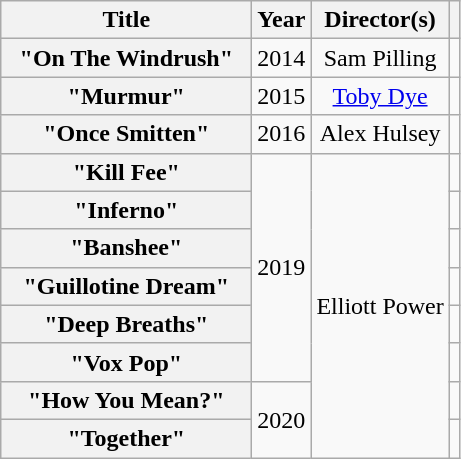<table class="wikitable plainrowheaders" style="text-align:center;">
<tr>
<th scope="col" style="width:10em;">Title</th>
<th scope="col">Year</th>
<th scope="col">Director(s)</th>
<th scope="col"></th>
</tr>
<tr>
<th scope="row">"On The Windrush"</th>
<td rowspan="1">2014</td>
<td rowspan="1">Sam Pilling</td>
<td></td>
</tr>
<tr>
<th scope="row">"Murmur"</th>
<td rowspan="1">2015</td>
<td rowspan="1"><a href='#'>Toby Dye</a></td>
<td></td>
</tr>
<tr>
<th scope="row">"Once Smitten"</th>
<td rowspan="1">2016</td>
<td rowspan="1">Alex Hulsey</td>
<td></td>
</tr>
<tr>
<th scope="row">"Kill Fee"</th>
<td rowspan="6">2019</td>
<td rowspan="8">Elliott Power</td>
<td></td>
</tr>
<tr>
<th scope="row">"Inferno"</th>
<td></td>
</tr>
<tr>
<th scope="row">"Banshee"</th>
<td></td>
</tr>
<tr>
<th scope="row">"Guillotine Dream"</th>
<td></td>
</tr>
<tr>
<th scope="row">"Deep Breaths"</th>
<td></td>
</tr>
<tr>
<th scope="row">"Vox Pop"</th>
<td></td>
</tr>
<tr>
<th scope="row">"How You Mean?"</th>
<td rowspan="2">2020</td>
<td></td>
</tr>
<tr>
<th scope="row">"Together"</th>
<td></td>
</tr>
</table>
